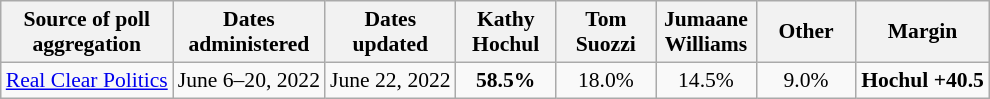<table class="wikitable sortable" style="text-align:center;font-size:90%;line-height:17px">
<tr>
<th>Source of poll<br>aggregation</th>
<th>Dates<br>administered</th>
<th>Dates<br>updated</th>
<th style="width:60px;">Kathy<br>Hochul</th>
<th style="width:60px;">Tom<br>Suozzi</th>
<th style="width:60px;">Jumaane<br>Williams</th>
<th style="width:60px;">Other<br></th>
<th>Margin</th>
</tr>
<tr>
<td><a href='#'>Real Clear Politics</a></td>
<td>June 6–20, 2022</td>
<td>June 22, 2022</td>
<td><strong>58.5%</strong></td>
<td>18.0%</td>
<td>14.5%</td>
<td>9.0%</td>
<td><strong>Hochul +40.5</strong></td>
</tr>
</table>
